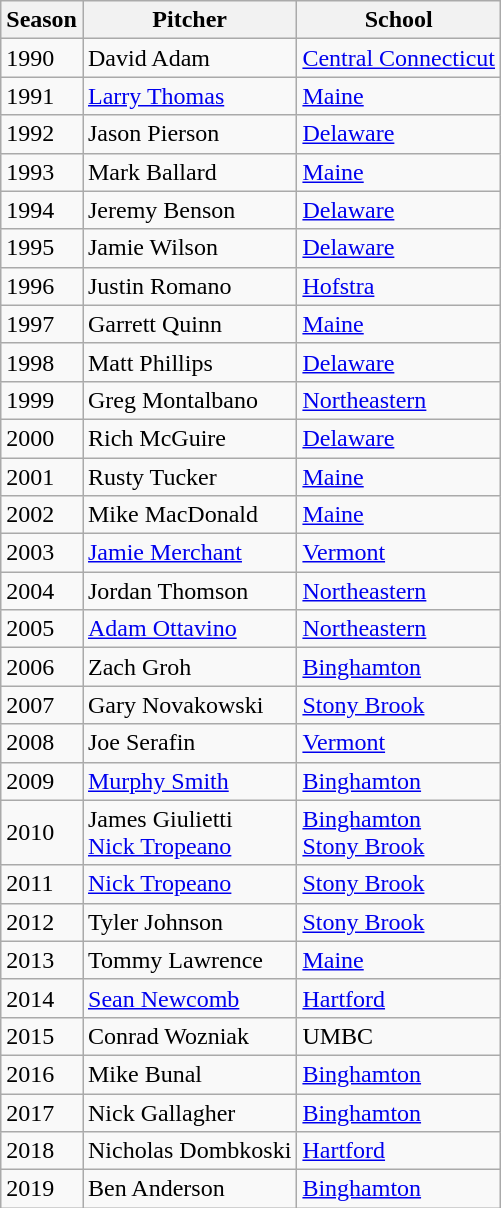<table class="wikitable" border="1">
<tr>
<th>Season</th>
<th>Pitcher</th>
<th>School</th>
</tr>
<tr>
<td>1990</td>
<td>David Adam</td>
<td><a href='#'>Central Connecticut</a></td>
</tr>
<tr>
<td>1991</td>
<td><a href='#'>Larry Thomas</a></td>
<td><a href='#'>Maine</a></td>
</tr>
<tr>
<td>1992</td>
<td>Jason Pierson</td>
<td><a href='#'>Delaware</a></td>
</tr>
<tr>
<td>1993</td>
<td>Mark Ballard</td>
<td><a href='#'>Maine</a></td>
</tr>
<tr>
<td>1994</td>
<td>Jeremy Benson</td>
<td><a href='#'>Delaware</a></td>
</tr>
<tr>
<td>1995</td>
<td>Jamie Wilson</td>
<td><a href='#'>Delaware</a></td>
</tr>
<tr>
<td>1996</td>
<td>Justin Romano</td>
<td><a href='#'>Hofstra</a></td>
</tr>
<tr>
<td>1997</td>
<td>Garrett Quinn</td>
<td><a href='#'>Maine</a></td>
</tr>
<tr>
<td>1998</td>
<td>Matt Phillips</td>
<td><a href='#'>Delaware</a></td>
</tr>
<tr>
<td>1999</td>
<td>Greg Montalbano</td>
<td><a href='#'>Northeastern</a></td>
</tr>
<tr>
<td>2000</td>
<td>Rich McGuire</td>
<td><a href='#'>Delaware</a></td>
</tr>
<tr>
<td>2001</td>
<td>Rusty Tucker</td>
<td><a href='#'>Maine</a></td>
</tr>
<tr>
<td>2002</td>
<td>Mike MacDonald</td>
<td><a href='#'>Maine</a></td>
</tr>
<tr>
<td>2003</td>
<td><a href='#'>Jamie Merchant</a></td>
<td><a href='#'>Vermont</a></td>
</tr>
<tr>
<td>2004</td>
<td>Jordan Thomson</td>
<td><a href='#'>Northeastern</a></td>
</tr>
<tr>
<td>2005</td>
<td><a href='#'>Adam Ottavino</a></td>
<td><a href='#'>Northeastern</a></td>
</tr>
<tr>
<td>2006</td>
<td>Zach Groh</td>
<td><a href='#'>Binghamton</a></td>
</tr>
<tr>
<td>2007</td>
<td>Gary Novakowski</td>
<td><a href='#'>Stony Brook</a></td>
</tr>
<tr>
<td>2008</td>
<td>Joe Serafin</td>
<td><a href='#'>Vermont</a></td>
</tr>
<tr>
<td>2009</td>
<td><a href='#'>Murphy Smith</a></td>
<td><a href='#'>Binghamton</a></td>
</tr>
<tr>
<td>2010</td>
<td>James Giulietti<br><a href='#'>Nick Tropeano</a></td>
<td><a href='#'>Binghamton</a><br><a href='#'>Stony Brook</a></td>
</tr>
<tr>
<td>2011</td>
<td><a href='#'>Nick Tropeano</a></td>
<td><a href='#'>Stony Brook</a></td>
</tr>
<tr>
<td>2012</td>
<td>Tyler Johnson</td>
<td><a href='#'>Stony Brook</a></td>
</tr>
<tr>
<td>2013</td>
<td>Tommy Lawrence</td>
<td><a href='#'>Maine</a></td>
</tr>
<tr>
<td>2014</td>
<td><a href='#'>Sean Newcomb</a></td>
<td><a href='#'>Hartford</a></td>
</tr>
<tr>
<td>2015</td>
<td>Conrad Wozniak</td>
<td>UMBC</td>
</tr>
<tr>
<td>2016</td>
<td>Mike Bunal</td>
<td><a href='#'>Binghamton</a></td>
</tr>
<tr>
<td>2017</td>
<td>Nick Gallagher</td>
<td><a href='#'>Binghamton</a></td>
</tr>
<tr>
<td>2018</td>
<td>Nicholas Dombkoski</td>
<td><a href='#'>Hartford</a></td>
</tr>
<tr>
<td>2019</td>
<td>Ben Anderson</td>
<td><a href='#'>Binghamton</a></td>
</tr>
</table>
